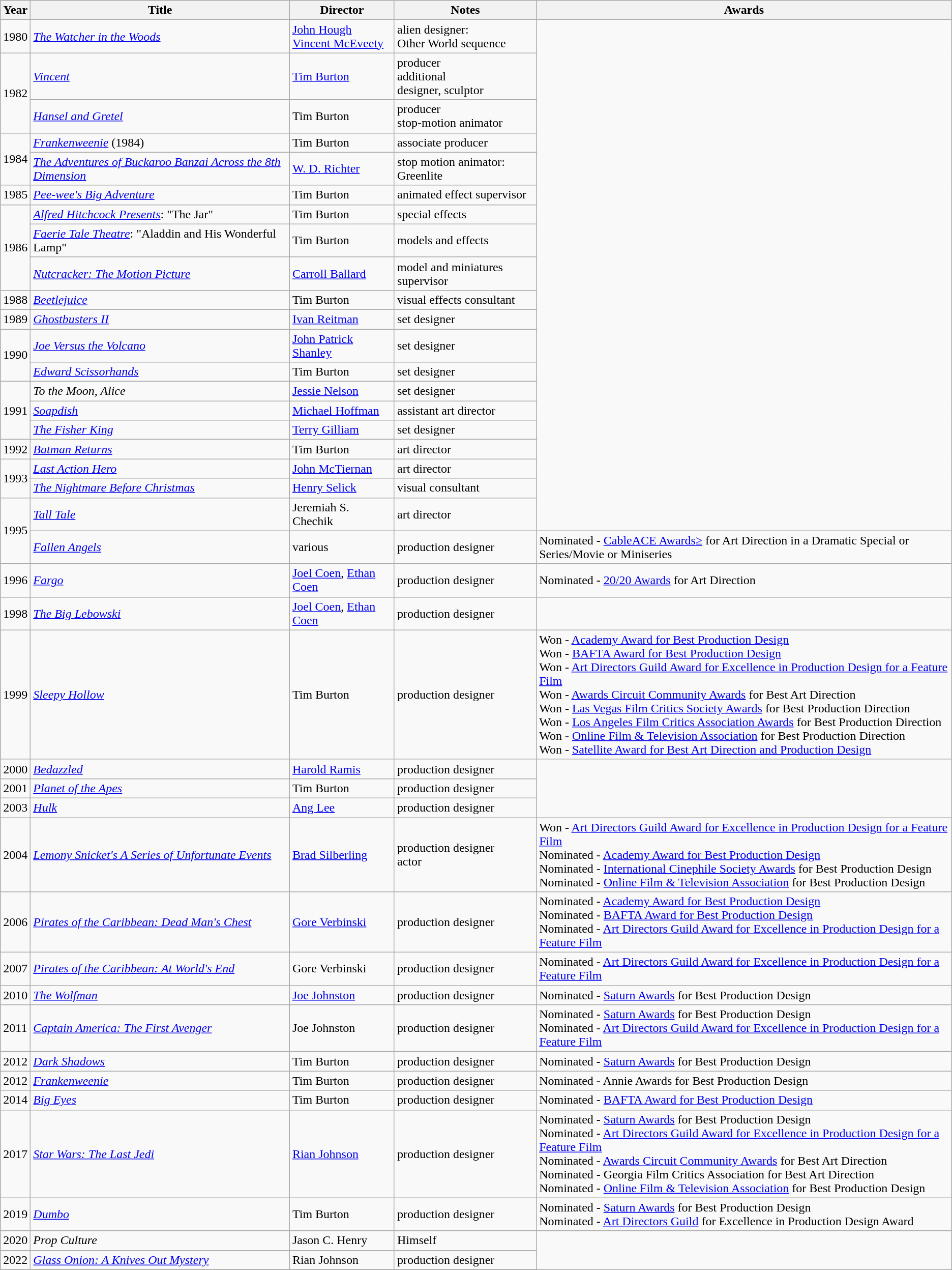<table class="wikitable sortable">
<tr>
<th>Year</th>
<th>Title</th>
<th>Director</th>
<th>Notes</th>
<th>Awards</th>
</tr>
<tr>
<td>1980</td>
<td><em><a href='#'>The Watcher in the Woods</a></em></td>
<td><a href='#'>John Hough</a><br><a href='#'>Vincent McEveety</a></td>
<td>alien designer:<br>Other World sequence</td>
</tr>
<tr>
<td rowspan=2>1982</td>
<td><em><a href='#'>Vincent</a></em></td>
<td><a href='#'>Tim Burton</a></td>
<td>producer<br>additional<br>designer, sculptor</td>
</tr>
<tr>
<td><em><a href='#'>Hansel and Gretel</a></em></td>
<td>Tim Burton</td>
<td>producer<br>stop-motion animator</td>
</tr>
<tr>
<td rowspan=2>1984</td>
<td><em><a href='#'>Frankenweenie</a></em> (1984)</td>
<td>Tim Burton</td>
<td>associate producer</td>
</tr>
<tr>
<td><em><a href='#'>The Adventures of Buckaroo Banzai Across the 8th Dimension</a></em></td>
<td><a href='#'>W. D. Richter</a></td>
<td>stop motion animator: Greenlite</td>
</tr>
<tr>
<td>1985</td>
<td><em><a href='#'>Pee-wee's Big Adventure</a></em></td>
<td>Tim Burton</td>
<td>animated effect supervisor</td>
</tr>
<tr>
<td rowspan=3>1986</td>
<td><em><a href='#'>Alfred Hitchcock Presents</a></em>: "The Jar"</td>
<td>Tim Burton</td>
<td>special effects</td>
</tr>
<tr>
<td><em><a href='#'>Faerie Tale Theatre</a></em>: "Aladdin and His Wonderful Lamp"</td>
<td>Tim Burton</td>
<td>models and effects</td>
</tr>
<tr>
<td><em><a href='#'>Nutcracker: The Motion Picture</a></em></td>
<td><a href='#'>Carroll Ballard</a></td>
<td>model and miniatures supervisor</td>
</tr>
<tr>
<td>1988</td>
<td><em><a href='#'>Beetlejuice</a></em></td>
<td>Tim Burton</td>
<td>visual effects consultant</td>
</tr>
<tr>
<td>1989</td>
<td><em><a href='#'>Ghostbusters II</a></em></td>
<td><a href='#'>Ivan Reitman</a></td>
<td>set designer</td>
</tr>
<tr>
<td rowspan=2>1990</td>
<td><em><a href='#'>Joe Versus the Volcano</a></em></td>
<td><a href='#'>John Patrick Shanley</a></td>
<td>set designer</td>
</tr>
<tr>
<td><em><a href='#'>Edward Scissorhands</a></em></td>
<td>Tim Burton</td>
<td>set designer</td>
</tr>
<tr>
<td rowspan=3>1991</td>
<td><em>To the Moon, Alice</em></td>
<td><a href='#'>Jessie Nelson</a></td>
<td>set designer</td>
</tr>
<tr>
<td><em><a href='#'>Soapdish</a></em></td>
<td><a href='#'>Michael Hoffman</a></td>
<td>assistant art director</td>
</tr>
<tr>
<td><em><a href='#'>The Fisher King</a></em></td>
<td><a href='#'>Terry Gilliam</a></td>
<td>set designer</td>
</tr>
<tr>
<td>1992</td>
<td><em><a href='#'>Batman Returns</a></em></td>
<td>Tim Burton</td>
<td>art director</td>
</tr>
<tr>
<td rowspan=2>1993</td>
<td><em><a href='#'>Last Action Hero</a></em></td>
<td><a href='#'>John McTiernan</a></td>
<td>art director</td>
</tr>
<tr>
<td><em><a href='#'>The Nightmare Before Christmas</a></em></td>
<td><a href='#'>Henry Selick</a></td>
<td>visual consultant</td>
</tr>
<tr>
<td rowspan=2>1995</td>
<td><em><a href='#'>Tall Tale</a></em></td>
<td>Jeremiah S. Chechik</td>
<td>art director</td>
</tr>
<tr>
<td><em><a href='#'>Fallen Angels</a></em></td>
<td>various</td>
<td>production designer</td>
<td>Nominated - <a href='#'>CableACE Awards≥</a> for Art Direction in a Dramatic Special or Series/Movie or Miniseries</td>
</tr>
<tr>
<td>1996</td>
<td><em><a href='#'>Fargo</a></em></td>
<td><a href='#'>Joel Coen</a>, <a href='#'>Ethan Coen</a></td>
<td>production designer</td>
<td>Nominated - <a href='#'>20/20 Awards</a> for Art Direction</td>
</tr>
<tr>
<td>1998</td>
<td><em><a href='#'>The Big Lebowski</a></em></td>
<td><a href='#'>Joel Coen</a>, <a href='#'>Ethan Coen</a></td>
<td>production designer</td>
</tr>
<tr>
<td>1999</td>
<td><em><a href='#'>Sleepy Hollow</a></em></td>
<td>Tim Burton</td>
<td>production designer</td>
<td>Won - <a href='#'>Academy Award for Best Production Design</a><br>Won - <a href='#'>BAFTA Award for Best Production Design</a><br>Won - <a href='#'>Art Directors Guild Award for Excellence in Production Design for a Feature Film</a><br>Won - <a href='#'>Awards Circuit Community Awards</a> for Best Art Direction<br>Won - <a href='#'>Las Vegas Film Critics Society Awards</a> for Best Production Direction<br>Won - <a href='#'>Los Angeles Film Critics Association Awards</a> for Best Production Direction<br>Won - <a href='#'>Online Film & Television Association</a> for Best Production Direction<br>Won - <a href='#'>Satellite Award for Best Art Direction and Production Design</a></td>
</tr>
<tr>
<td>2000</td>
<td><em><a href='#'>Bedazzled</a></em></td>
<td><a href='#'>Harold Ramis</a></td>
<td>production designer</td>
</tr>
<tr>
<td>2001</td>
<td><em><a href='#'>Planet of the Apes</a></em></td>
<td>Tim Burton</td>
<td>production designer</td>
</tr>
<tr>
<td>2003</td>
<td><em><a href='#'>Hulk</a></em></td>
<td><a href='#'>Ang Lee</a></td>
<td>production designer</td>
</tr>
<tr>
<td>2004</td>
<td><em><a href='#'>Lemony Snicket's A Series of Unfortunate Events</a></em></td>
<td><a href='#'>Brad Silberling</a></td>
<td>production designer<br>actor</td>
<td>Won - <a href='#'>Art Directors Guild Award for Excellence in Production Design for a Feature Film</a><br>Nominated - <a href='#'>Academy Award for Best Production Design</a><br>Nominated - <a href='#'>International Cinephile Society Awards</a> for Best Production Design<br>Nominated - <a href='#'>Online Film & Television Association</a> for Best Production Design</td>
</tr>
<tr>
<td>2006</td>
<td><em><a href='#'>Pirates of the Caribbean: Dead Man's Chest</a></em></td>
<td><a href='#'>Gore Verbinski</a></td>
<td>production designer</td>
<td>Nominated - <a href='#'>Academy Award for Best Production Design</a><br>Nominated - <a href='#'>BAFTA Award for Best Production Design</a><br>Nominated - <a href='#'>Art Directors Guild Award for Excellence in Production Design for a Feature Film</a></td>
</tr>
<tr>
<td>2007</td>
<td><em><a href='#'>Pirates of the Caribbean: At World's End</a></em></td>
<td>Gore Verbinski</td>
<td>production designer</td>
<td>Nominated - <a href='#'>Art Directors Guild Award for Excellence in Production Design for a Feature Film</a></td>
</tr>
<tr>
<td>2010</td>
<td><em><a href='#'>The Wolfman</a></em></td>
<td><a href='#'>Joe Johnston</a></td>
<td>production designer</td>
<td>Nominated - <a href='#'>Saturn Awards</a> for Best Production Design</td>
</tr>
<tr>
<td>2011</td>
<td><em><a href='#'>Captain America: The First Avenger</a></em></td>
<td>Joe Johnston</td>
<td>production designer</td>
<td>Nominated - <a href='#'>Saturn Awards</a> for Best Production Design<br>Nominated - <a href='#'>Art Directors Guild Award for Excellence in Production Design for a Feature Film</a></td>
</tr>
<tr>
<td>2012</td>
<td><em><a href='#'>Dark Shadows</a></em></td>
<td>Tim Burton</td>
<td>production designer</td>
<td>Nominated - <a href='#'>Saturn Awards</a> for Best Production Design</td>
</tr>
<tr>
<td>2012</td>
<td><em><a href='#'>Frankenweenie</a></em></td>
<td>Tim Burton</td>
<td>production designer</td>
<td>Nominated - Annie Awards for Best Production Design</td>
</tr>
<tr>
<td>2014</td>
<td><em><a href='#'>Big Eyes</a></em></td>
<td>Tim Burton</td>
<td>production designer</td>
<td>Nominated - <a href='#'>BAFTA Award for Best Production Design</a></td>
</tr>
<tr>
<td>2017</td>
<td><em><a href='#'>Star Wars: The Last Jedi</a></em></td>
<td><a href='#'>Rian Johnson</a></td>
<td>production designer</td>
<td>Nominated - <a href='#'>Saturn Awards</a> for Best Production Design<br>Nominated - <a href='#'>Art Directors Guild Award for Excellence in Production Design for a Feature Film</a><br>Nominated - <a href='#'>Awards Circuit Community Awards</a> for Best Art Direction<br>Nominated - Georgia Film Critics Association for Best Art Direction<br>Nominated - <a href='#'>Online Film & Television Association</a> for Best Production Design</td>
</tr>
<tr>
<td>2019</td>
<td><em><a href='#'>Dumbo</a></em></td>
<td>Tim Burton</td>
<td>production designer</td>
<td>Nominated - <a href='#'>Saturn Awards</a> for Best Production Design<br>Nominated - <a href='#'>Art Directors Guild</a> for Excellence in Production Design Award</td>
</tr>
<tr>
<td>2020</td>
<td><em>Prop Culture</em></td>
<td>Jason C. Henry</td>
<td>Himself</td>
</tr>
<tr>
<td>2022</td>
<td><em><a href='#'>Glass Onion: A Knives Out Mystery</a></em></td>
<td>Rian Johnson</td>
<td>production designer</td>
</tr>
<tr>
</tr>
</table>
